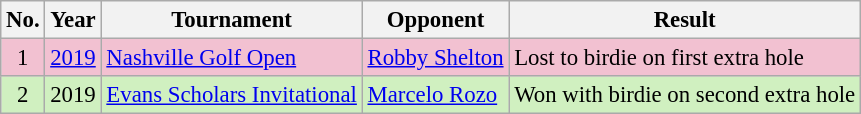<table class="wikitable" style="font-size:95%;">
<tr>
<th>No.</th>
<th>Year</th>
<th>Tournament</th>
<th>Opponent</th>
<th>Result</th>
</tr>
<tr style="background:#F2C1D1;">
<td align=center>1</td>
<td><a href='#'>2019</a></td>
<td><a href='#'>Nashville Golf Open</a></td>
<td> <a href='#'>Robby Shelton</a></td>
<td>Lost to birdie on first extra hole</td>
</tr>
<tr style="background:#d0f0c0;">
<td align=center>2</td>
<td>2019</td>
<td><a href='#'>Evans Scholars Invitational</a></td>
<td> <a href='#'>Marcelo Rozo</a></td>
<td>Won with birdie on second extra hole</td>
</tr>
</table>
